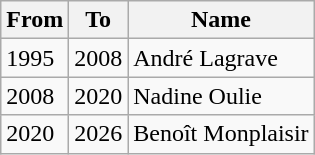<table class="wikitable">
<tr>
<th>From</th>
<th>To</th>
<th>Name</th>
</tr>
<tr>
<td>1995</td>
<td>2008</td>
<td>André Lagrave</td>
</tr>
<tr>
<td>2008</td>
<td>2020</td>
<td>Nadine Oulie</td>
</tr>
<tr>
<td>2020</td>
<td>2026</td>
<td>Benoît Monplaisir</td>
</tr>
</table>
